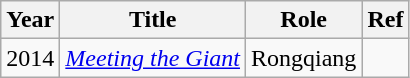<table class="wikitable sortable">
<tr>
<th>Year</th>
<th>Title</th>
<th>Role</th>
<th class="unsortable">Ref</th>
</tr>
<tr>
<td>2014</td>
<td><em><a href='#'>Meeting the Giant</a></em></td>
<td>Rongqiang</td>
<td></td>
</tr>
</table>
